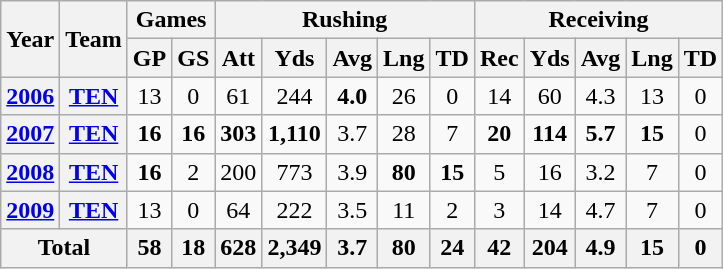<table class="wikitable" style="text-align:center;">
<tr>
<th rowspan="2">Year</th>
<th rowspan="2">Team</th>
<th colspan="2">Games</th>
<th colspan="5">Rushing</th>
<th colspan="5">Receiving</th>
</tr>
<tr>
<th>GP</th>
<th>GS</th>
<th>Att</th>
<th>Yds</th>
<th>Avg</th>
<th>Lng</th>
<th>TD</th>
<th>Rec</th>
<th>Yds</th>
<th>Avg</th>
<th>Lng</th>
<th>TD</th>
</tr>
<tr>
<th><a href='#'>2006</a></th>
<th><a href='#'>TEN</a></th>
<td>13</td>
<td>0</td>
<td>61</td>
<td>244</td>
<td><strong>4.0</strong></td>
<td>26</td>
<td>0</td>
<td>14</td>
<td>60</td>
<td>4.3</td>
<td>13</td>
<td>0</td>
</tr>
<tr>
<th><a href='#'>2007</a></th>
<th><a href='#'>TEN</a></th>
<td><strong>16</strong></td>
<td><strong>16</strong></td>
<td><strong>303</strong></td>
<td><strong>1,110</strong></td>
<td>3.7</td>
<td>28</td>
<td>7</td>
<td><strong>20</strong></td>
<td><strong>114</strong></td>
<td><strong>5.7</strong></td>
<td><strong>15</strong></td>
<td>0</td>
</tr>
<tr>
<th><a href='#'>2008</a></th>
<th><a href='#'>TEN</a></th>
<td><strong>16</strong></td>
<td>2</td>
<td>200</td>
<td>773</td>
<td>3.9</td>
<td><strong>80</strong></td>
<td><strong>15</strong></td>
<td>5</td>
<td>16</td>
<td>3.2</td>
<td>7</td>
<td>0</td>
</tr>
<tr>
<th><a href='#'>2009</a></th>
<th><a href='#'>TEN</a></th>
<td>13</td>
<td>0</td>
<td>64</td>
<td>222</td>
<td>3.5</td>
<td>11</td>
<td>2</td>
<td>3</td>
<td>14</td>
<td>4.7</td>
<td>7</td>
<td>0</td>
</tr>
<tr>
<th colspan="2">Total</th>
<th>58</th>
<th>18</th>
<th>628</th>
<th>2,349</th>
<th>3.7</th>
<th>80</th>
<th>24</th>
<th>42</th>
<th>204</th>
<th>4.9</th>
<th>15</th>
<th>0</th>
</tr>
</table>
